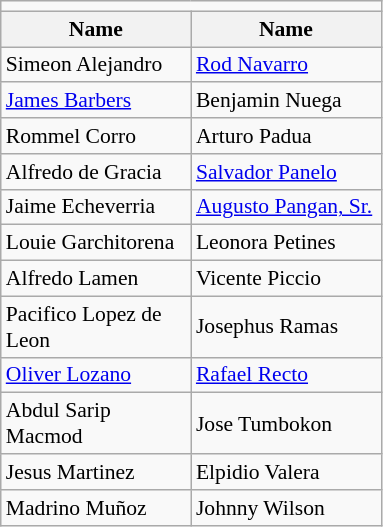<table class=wikitable style="font-size:90%">
<tr>
<td colspan=4 bgcolor=></td>
</tr>
<tr>
<th width=120px>Name</th>
<th width=120px>Name</th>
</tr>
<tr>
<td>Simeon Alejandro</td>
<td><a href='#'>Rod Navarro</a></td>
</tr>
<tr>
<td><a href='#'>James Barbers</a></td>
<td>Benjamin Nuega</td>
</tr>
<tr>
<td>Rommel Corro</td>
<td>Arturo Padua</td>
</tr>
<tr>
<td>Alfredo de Gracia</td>
<td><a href='#'>Salvador Panelo</a></td>
</tr>
<tr>
<td>Jaime Echeverria</td>
<td><a href='#'>Augusto Pangan, Sr.</a></td>
</tr>
<tr>
<td>Louie Garchitorena</td>
<td>Leonora Petines</td>
</tr>
<tr>
<td>Alfredo Lamen</td>
<td>Vicente Piccio</td>
</tr>
<tr>
<td>Pacifico Lopez de Leon</td>
<td>Josephus Ramas</td>
</tr>
<tr>
<td><a href='#'>Oliver Lozano</a></td>
<td><a href='#'>Rafael Recto</a></td>
</tr>
<tr>
<td>Abdul Sarip Macmod</td>
<td>Jose Tumbokon</td>
</tr>
<tr>
<td>Jesus Martinez</td>
<td>Elpidio Valera</td>
</tr>
<tr>
<td>Madrino Muñoz</td>
<td>Johnny Wilson</td>
</tr>
</table>
